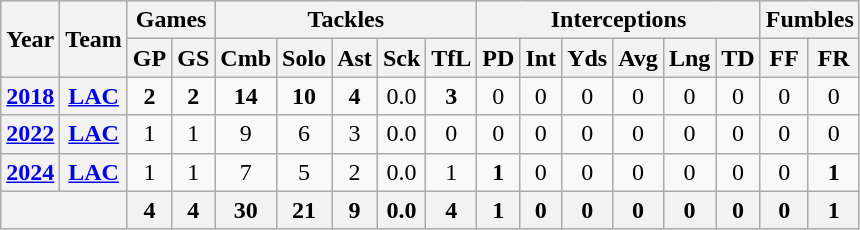<table class="wikitable" style="text-align:center;">
<tr>
<th rowspan="2">Year</th>
<th rowspan="2">Team</th>
<th colspan="2">Games</th>
<th colspan="5">Tackles</th>
<th colspan="6">Interceptions</th>
<th colspan="2">Fumbles</th>
</tr>
<tr>
<th>GP</th>
<th>GS</th>
<th>Cmb</th>
<th>Solo</th>
<th>Ast</th>
<th>Sck</th>
<th>TfL</th>
<th>PD</th>
<th>Int</th>
<th>Yds</th>
<th>Avg</th>
<th>Lng</th>
<th>TD</th>
<th>FF</th>
<th>FR</th>
</tr>
<tr>
<th><a href='#'>2018</a></th>
<th><a href='#'>LAC</a></th>
<td><strong>2</strong></td>
<td><strong>2</strong></td>
<td><strong>14</strong></td>
<td><strong>10</strong></td>
<td><strong>4</strong></td>
<td>0.0</td>
<td><strong>3</strong></td>
<td>0</td>
<td>0</td>
<td>0</td>
<td>0</td>
<td>0</td>
<td>0</td>
<td>0</td>
<td>0</td>
</tr>
<tr>
<th><a href='#'>2022</a></th>
<th><a href='#'>LAC</a></th>
<td>1</td>
<td>1</td>
<td>9</td>
<td>6</td>
<td>3</td>
<td>0.0</td>
<td>0</td>
<td>0</td>
<td>0</td>
<td>0</td>
<td>0</td>
<td>0</td>
<td>0</td>
<td>0</td>
<td>0</td>
</tr>
<tr>
<th><a href='#'>2024</a></th>
<th><a href='#'>LAC</a></th>
<td>1</td>
<td>1</td>
<td>7</td>
<td>5</td>
<td>2</td>
<td>0.0</td>
<td>1</td>
<td><strong>1</strong></td>
<td>0</td>
<td>0</td>
<td>0</td>
<td>0</td>
<td>0</td>
<td>0</td>
<td><strong>1</strong></td>
</tr>
<tr>
<th colspan="2"></th>
<th>4</th>
<th>4</th>
<th>30</th>
<th>21</th>
<th>9</th>
<th>0.0</th>
<th>4</th>
<th>1</th>
<th>0</th>
<th>0</th>
<th>0</th>
<th>0</th>
<th>0</th>
<th>0</th>
<th>1</th>
</tr>
</table>
